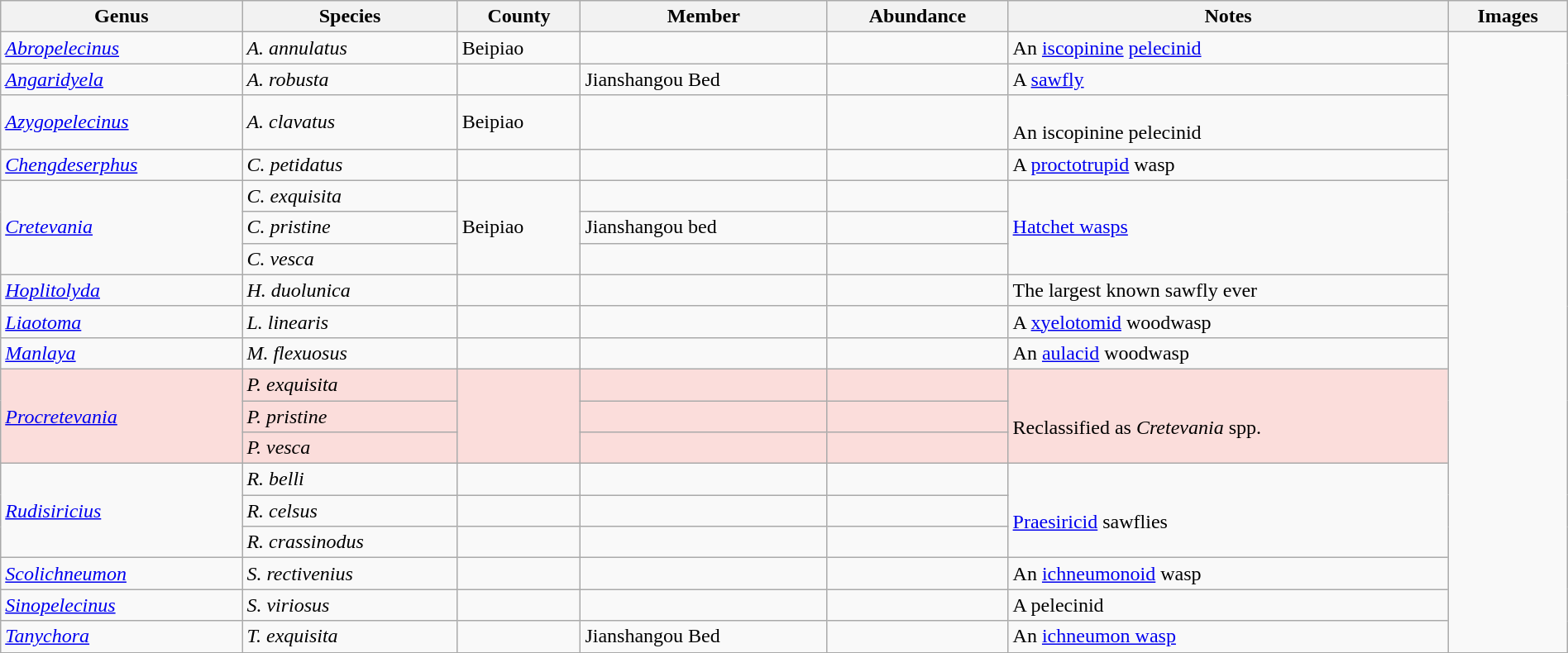<table class="wikitable" align="center" width="100%">
<tr>
<th>Genus</th>
<th>Species</th>
<th>County</th>
<th>Member</th>
<th>Abundance</th>
<th>Notes</th>
<th>Images</th>
</tr>
<tr>
<td><em><a href='#'>Abropelecinus</a></em></td>
<td><em>A. annulatus</em></td>
<td>Beipiao</td>
<td></td>
<td></td>
<td>An <a href='#'>iscopinine</a> <a href='#'>pelecinid</a></td>
<td rowspan="99"></td>
</tr>
<tr>
<td><em><a href='#'>Angaridyela</a></em></td>
<td><em>A. robusta</em></td>
<td></td>
<td>Jianshangou Bed</td>
<td></td>
<td>A <a href='#'>sawfly</a></td>
</tr>
<tr>
<td><em><a href='#'>Azygopelecinus</a></em></td>
<td><em>A. clavatus</em></td>
<td>Beipiao</td>
<td></td>
<td></td>
<td><br>An iscopinine pelecinid</td>
</tr>
<tr>
<td><em><a href='#'>Chengdeserphus</a></em></td>
<td><em>C. petidatus</em></td>
<td></td>
<td></td>
<td></td>
<td>A <a href='#'>proctotrupid</a> wasp</td>
</tr>
<tr>
<td rowspan=3><em><a href='#'>Cretevania</a></em></td>
<td><em>C. exquisita</em></td>
<td rowspan=3>Beipiao</td>
<td></td>
<td></td>
<td rowspan=3><a href='#'>Hatchet wasps</a></td>
</tr>
<tr>
<td><em>C. pristine</em></td>
<td>Jianshangou bed</td>
<td></td>
</tr>
<tr>
<td><em>C. vesca</em></td>
<td></td>
<td></td>
</tr>
<tr>
<td><em><a href='#'>Hoplitolyda</a></em></td>
<td><em>H. duolunica</em></td>
<td></td>
<td></td>
<td></td>
<td>The largest known sawfly ever</td>
</tr>
<tr>
<td><em><a href='#'>Liaotoma</a></em></td>
<td><em>L. linearis</em></td>
<td></td>
<td></td>
<td></td>
<td>A <a href='#'>xyelotomid</a> woodwasp</td>
</tr>
<tr>
<td><em><a href='#'>Manlaya</a></em></td>
<td><em>M. flexuosus</em></td>
<td></td>
<td></td>
<td></td>
<td>An <a href='#'>aulacid</a> woodwasp</td>
</tr>
<tr>
<td rowspan = 3 style="background:#fbdddb;"><em><a href='#'>Procretevania</a></em></td>
<td style="background:#fbdddb;"><em>P. exquisita</em></td>
<td rowspan=3 style="background:#fbdddb;"></td>
<td style="background:#fbdddb;"></td>
<td style="background:#fbdddb;"></td>
<td rowspan=3 style="background:#fbdddb;"><br>Reclassified as <em>Cretevania</em> spp.</td>
</tr>
<tr>
<td style="background:#fbdddb;"><em>P. pristine</em></td>
<td style="background:#fbdddb;"></td>
<td style="background:#fbdddb;"></td>
</tr>
<tr>
<td style="background:#fbdddb;"><em>P. vesca</em></td>
<td style="background:#fbdddb;"></td>
<td style="background:#fbdddb;"></td>
</tr>
<tr>
<td rowspan=3><em><a href='#'>Rudisiricius</a></em></td>
<td><em>R. belli</em></td>
<td></td>
<td></td>
<td></td>
<td rowspan=3><br><a href='#'>Praesiricid</a> sawflies</td>
</tr>
<tr>
<td><em>R. celsus</em></td>
<td></td>
<td></td>
<td></td>
</tr>
<tr>
<td><em>R. crassinodus</em></td>
<td></td>
<td></td>
<td></td>
</tr>
<tr>
<td><em><a href='#'>Scolichneumon</a></em></td>
<td><em>S. rectivenius</em></td>
<td></td>
<td></td>
<td></td>
<td>An <a href='#'>ichneumonoid</a> wasp</td>
</tr>
<tr>
<td><em><a href='#'>Sinopelecinus</a></em></td>
<td><em>S. viriosus</em></td>
<td></td>
<td></td>
<td></td>
<td>A pelecinid</td>
</tr>
<tr>
<td><em><a href='#'>Tanychora</a></em></td>
<td><em>T. exquisita</em></td>
<td></td>
<td>Jianshangou Bed</td>
<td></td>
<td>An <a href='#'>ichneumon wasp</a></td>
</tr>
<tr>
</tr>
</table>
